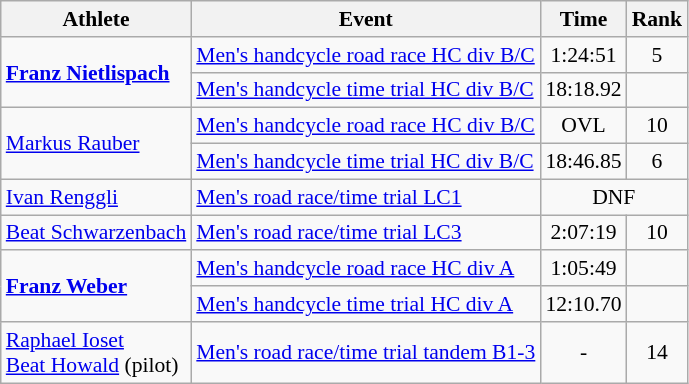<table class=wikitable style="font-size:90%">
<tr>
<th>Athlete</th>
<th>Event</th>
<th>Time</th>
<th>Rank</th>
</tr>
<tr>
<td rowspan="2"><strong><a href='#'>Franz Nietlispach</a></strong></td>
<td><a href='#'>Men's handcycle road race HC div B/C</a></td>
<td style="text-align:center;">1:24:51</td>
<td style="text-align:center;">5</td>
</tr>
<tr>
<td><a href='#'>Men's handcycle time trial HC div B/C</a></td>
<td style="text-align:center;">18:18.92</td>
<td style="text-align:center;"></td>
</tr>
<tr>
<td rowspan="2"><a href='#'>Markus Rauber</a></td>
<td><a href='#'>Men's handcycle road race HC div B/C</a></td>
<td style="text-align:center;">OVL</td>
<td style="text-align:center;">10</td>
</tr>
<tr>
<td><a href='#'>Men's handcycle time trial HC div B/C</a></td>
<td style="text-align:center;">18:46.85</td>
<td style="text-align:center;">6</td>
</tr>
<tr>
<td><a href='#'>Ivan Renggli</a></td>
<td><a href='#'>Men's road race/time trial LC1</a></td>
<td style="text-align:center;" colspan="2">DNF</td>
</tr>
<tr>
<td><a href='#'>Beat Schwarzenbach</a></td>
<td><a href='#'>Men's road race/time trial LC3</a></td>
<td style="text-align:center;">2:07:19</td>
<td style="text-align:center;">10</td>
</tr>
<tr>
<td rowspan="2"><strong><a href='#'>Franz Weber</a></strong></td>
<td><a href='#'>Men's handcycle road race HC div A</a></td>
<td style="text-align:center;">1:05:49</td>
<td style="text-align:center;"></td>
</tr>
<tr>
<td><a href='#'>Men's handcycle time trial HC div A</a></td>
<td style="text-align:center;">12:10.70</td>
<td style="text-align:center;"></td>
</tr>
<tr>
<td><a href='#'>Raphael Ioset</a><br> <a href='#'>Beat Howald</a> (pilot)</td>
<td><a href='#'>Men's road race/time trial tandem B1-3</a></td>
<td style="text-align:center;">-</td>
<td style="text-align:center;">14</td>
</tr>
</table>
